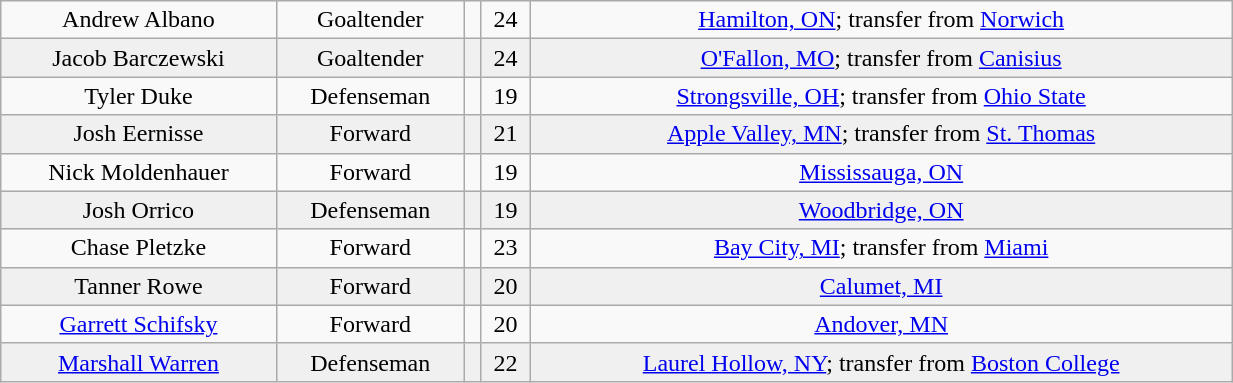<table class="wikitable" width="65%">
<tr align="center" bgcolor=>
<td>Andrew Albano</td>
<td>Goaltender</td>
<td></td>
<td>24</td>
<td><a href='#'>Hamilton, ON</a>; transfer from <a href='#'>Norwich</a></td>
</tr>
<tr align="center" bgcolor="f0f0f0">
<td>Jacob Barczewski</td>
<td>Goaltender</td>
<td></td>
<td>24</td>
<td><a href='#'>O'Fallon, MO</a>; transfer from <a href='#'>Canisius</a></td>
</tr>
<tr align="center" bgcolor=>
<td>Tyler Duke</td>
<td>Defenseman</td>
<td></td>
<td>19</td>
<td><a href='#'>Strongsville, OH</a>; transfer from <a href='#'>Ohio State</a></td>
</tr>
<tr align="center" bgcolor="f0f0f0">
<td>Josh Eernisse</td>
<td>Forward</td>
<td></td>
<td>21</td>
<td><a href='#'>Apple Valley, MN</a>; transfer from <a href='#'>St. Thomas</a></td>
</tr>
<tr align="center" bgcolor=>
<td>Nick Moldenhauer</td>
<td>Forward</td>
<td></td>
<td>19</td>
<td><a href='#'>Mississauga, ON</a></td>
</tr>
<tr align="center" bgcolor="f0f0f0">
<td>Josh Orrico</td>
<td>Defenseman</td>
<td></td>
<td>19</td>
<td><a href='#'>Woodbridge, ON</a></td>
</tr>
<tr align="center" bgcolor=>
<td>Chase Pletzke</td>
<td>Forward</td>
<td></td>
<td>23</td>
<td><a href='#'>Bay City, MI</a>; transfer from <a href='#'>Miami</a></td>
</tr>
<tr align="center" bgcolor="f0f0f0">
<td>Tanner Rowe</td>
<td>Forward</td>
<td></td>
<td>20</td>
<td><a href='#'>Calumet, MI</a></td>
</tr>
<tr align="center" bgcolor=>
<td><a href='#'>Garrett Schifsky</a></td>
<td>Forward</td>
<td></td>
<td>20</td>
<td><a href='#'>Andover, MN</a></td>
</tr>
<tr align="center" bgcolor="f0f0f0">
<td><a href='#'>Marshall Warren</a></td>
<td>Defenseman</td>
<td></td>
<td>22</td>
<td><a href='#'>Laurel Hollow, NY</a>; transfer from <a href='#'>Boston College</a></td>
</tr>
</table>
